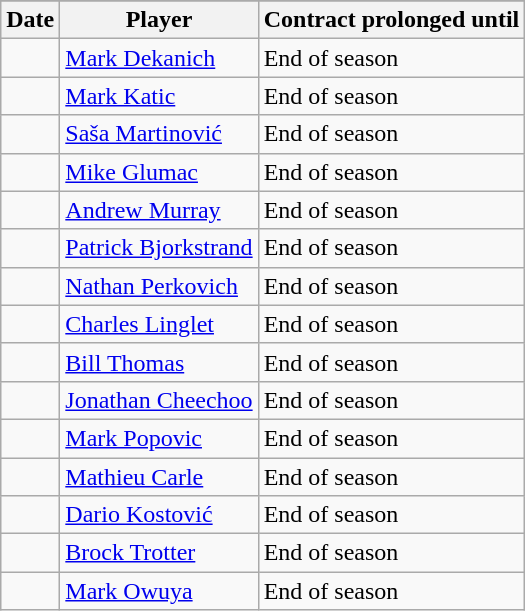<table class="wikitable">
<tr style="text-align:center; background:#ddd;">
</tr>
<tr>
<th>Date</th>
<th>Player</th>
<th>Contract prolonged until</th>
</tr>
<tr>
<td></td>
<td> <a href='#'>Mark Dekanich</a></td>
<td>End of season</td>
</tr>
<tr>
<td></td>
<td> <a href='#'>Mark Katic</a></td>
<td>End of season</td>
</tr>
<tr>
<td></td>
<td> <a href='#'>Saša Martinović</a></td>
<td>End of season</td>
</tr>
<tr>
<td></td>
<td> <a href='#'>Mike Glumac</a></td>
<td>End of season</td>
</tr>
<tr>
<td></td>
<td> <a href='#'>Andrew Murray</a></td>
<td>End of season</td>
</tr>
<tr>
<td></td>
<td> <a href='#'>Patrick Bjorkstrand</a></td>
<td>End of season</td>
</tr>
<tr>
<td></td>
<td> <a href='#'>Nathan Perkovich</a></td>
<td>End of season</td>
</tr>
<tr>
<td></td>
<td> <a href='#'>Charles Linglet</a></td>
<td>End of season</td>
</tr>
<tr>
<td></td>
<td> <a href='#'>Bill Thomas</a></td>
<td>End of season</td>
</tr>
<tr>
<td></td>
<td> <a href='#'>Jonathan Cheechoo</a></td>
<td>End of season</td>
</tr>
<tr>
<td></td>
<td> <a href='#'>Mark Popovic</a></td>
<td>End of season</td>
</tr>
<tr>
<td></td>
<td> <a href='#'>Mathieu Carle</a></td>
<td>End of season</td>
</tr>
<tr>
<td></td>
<td> <a href='#'>Dario Kostović</a></td>
<td>End of season</td>
</tr>
<tr>
<td></td>
<td> <a href='#'>Brock Trotter</a></td>
<td>End of season</td>
</tr>
<tr>
<td></td>
<td> <a href='#'>Mark Owuya</a></td>
<td>End of season</td>
</tr>
</table>
